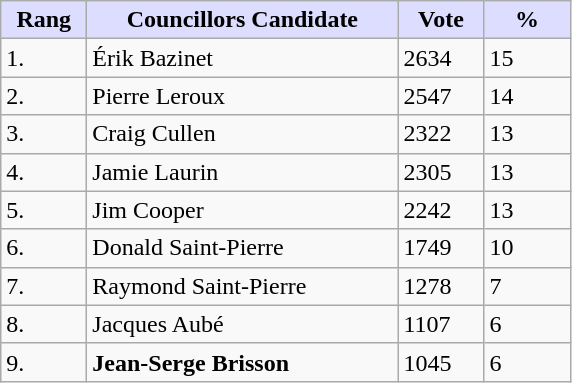<table class="wikitable">
<tr>
<th style="background:#ddf; width:50px;">Rang</th>
<th style="background:#ddf; width:200px;">Councillors Candidate</th>
<th style="background:#ddf; width:50px;">Vote</th>
<th style="background:#ddf; width:50px;">%</th>
</tr>
<tr>
<td>1.</td>
<td>Érik Bazinet</td>
<td>2634</td>
<td>15</td>
</tr>
<tr>
<td>2.</td>
<td>Pierre Leroux</td>
<td>2547</td>
<td>14</td>
</tr>
<tr>
<td>3.</td>
<td>Craig Cullen</td>
<td>2322</td>
<td>13</td>
</tr>
<tr>
<td>4.</td>
<td>Jamie Laurin</td>
<td>2305</td>
<td>13</td>
</tr>
<tr>
<td>5.</td>
<td>Jim Cooper</td>
<td>2242</td>
<td>13</td>
</tr>
<tr>
<td>6.</td>
<td>Donald Saint-Pierre</td>
<td>1749</td>
<td>10</td>
</tr>
<tr>
<td>7.</td>
<td>Raymond Saint-Pierre</td>
<td>1278</td>
<td>7</td>
</tr>
<tr>
<td>8.</td>
<td>Jacques Aubé</td>
<td>1107</td>
<td>6</td>
</tr>
<tr>
<td>9.</td>
<td><strong>Jean-Serge Brisson</strong></td>
<td>1045</td>
<td>6</td>
</tr>
</table>
